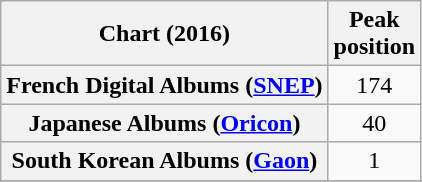<table class="wikitable sortable plainrowheaders" style="text-align:center">
<tr>
<th scope="col">Chart (2016)</th>
<th scope="col">Peak<br> position</th>
</tr>
<tr>
<th scope="row">French Digital Albums (<a href='#'>SNEP</a>)</th>
<td>174</td>
</tr>
<tr>
<th scope="row">Japanese Albums (<a href='#'>Oricon</a>)</th>
<td>40</td>
</tr>
<tr>
<th scope="row">South Korean Albums (<a href='#'>Gaon</a>)</th>
<td>1</td>
</tr>
<tr>
</tr>
<tr>
</tr>
</table>
